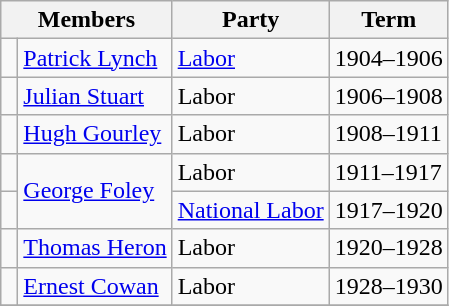<table class="wikitable">
<tr>
<th colspan="2">Members</th>
<th>Party</th>
<th>Term</th>
</tr>
<tr>
<td> </td>
<td><a href='#'>Patrick Lynch</a></td>
<td><a href='#'>Labor</a></td>
<td>1904–1906</td>
</tr>
<tr>
<td> </td>
<td><a href='#'>Julian Stuart</a></td>
<td>Labor</td>
<td>1906–1908</td>
</tr>
<tr>
<td> </td>
<td><a href='#'>Hugh Gourley</a></td>
<td>Labor</td>
<td>1908–1911</td>
</tr>
<tr>
<td> </td>
<td rowspan="2"><a href='#'>George Foley</a></td>
<td>Labor</td>
<td>1911–1917</td>
</tr>
<tr>
<td> </td>
<td><a href='#'>National Labor</a></td>
<td>1917–1920</td>
</tr>
<tr>
<td> </td>
<td><a href='#'>Thomas Heron</a></td>
<td>Labor</td>
<td>1920–1928</td>
</tr>
<tr>
<td> </td>
<td><a href='#'>Ernest Cowan</a></td>
<td>Labor</td>
<td>1928–1930</td>
</tr>
<tr>
</tr>
</table>
